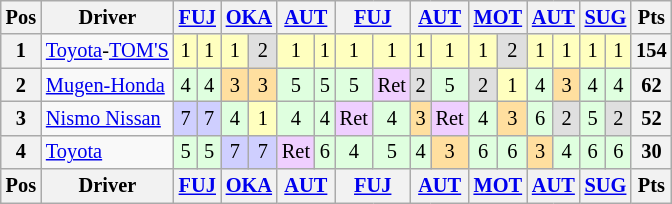<table class="wikitable" style="font-size: 85%; text-align:center">
<tr valign="top">
<th valign="middle">Pos</th>
<th valign="middle">Driver</th>
<th colspan=2><a href='#'>FUJ</a></th>
<th colspan=2><a href='#'>OKA</a></th>
<th colspan=2><a href='#'>AUT</a></th>
<th colspan=2><a href='#'>FUJ</a></th>
<th colspan=2><a href='#'>AUT</a></th>
<th colspan=2><a href='#'>MOT</a></th>
<th colspan=2><a href='#'>AUT</a></th>
<th colspan=2><a href='#'>SUG</a></th>
<th valign="middle">Pts</th>
</tr>
<tr>
<th>1</th>
<td align=left><a href='#'>Toyota</a>-<a href='#'>TOM'S</a></td>
<td style="background:#FFFFBF;">1</td>
<td style="background:#FFFFBF;">1</td>
<td style="background:#FFFFBF;">1</td>
<td style="background:#DFDFDF;">2</td>
<td style="background:#FFFFBF;">1</td>
<td style="background:#FFFFBF;">1</td>
<td style="background:#FFFFBF;">1</td>
<td style="background:#FFFFBF;">1</td>
<td style="background:#FFFFBF;">1</td>
<td style="background:#FFFFBF;">1</td>
<td style="background:#FFFFBF;">1</td>
<td style="background:#DFDFDF;">2</td>
<td style="background:#FFFFBF;">1</td>
<td style="background:#FFFFBF;">1</td>
<td style="background:#FFFFBF;">1</td>
<td style="background:#FFFFBF;">1</td>
<th>154</th>
</tr>
<tr>
<th>2</th>
<td align=left><a href='#'>Mugen-Honda</a></td>
<td style="background:#DFFFDF;">4</td>
<td style="background:#DFFFDF;">4</td>
<td style="background:#FFDF9F;">3</td>
<td style="background:#FFDF9F;">3</td>
<td style="background:#DFFFDF;">5</td>
<td style="background:#DFFFDF;">5</td>
<td style="background:#DFFFDF;">5</td>
<td style="background:#EFCFFF;">Ret</td>
<td style="background:#DFDFDF;">2</td>
<td style="background:#DFFFDF;">5</td>
<td style="background:#DFDFDF;">2</td>
<td style="background:#FFFFBF;">1</td>
<td style="background:#DFFFDF;">4</td>
<td style="background:#FFDF9F;">3</td>
<td style="background:#DFFFDF;">4</td>
<td style="background:#DFFFDF;">4</td>
<th>62</th>
</tr>
<tr>
<th>3</th>
<td align=left><a href='#'>Nismo Nissan</a></td>
<td style="background:#CFCFFF;">7</td>
<td style="background:#CFCFFF;">7</td>
<td style="background:#DFFFDF;">4</td>
<td style="background:#FFFFBF;">1</td>
<td style="background:#DFFFDF;">4</td>
<td style="background:#DFFFDF;">4</td>
<td style="background:#EFCFFF;">Ret</td>
<td style="background:#DFFFDF;">4</td>
<td style="background:#FFDF9F;">3</td>
<td style="background:#EFCFFF;">Ret</td>
<td style="background:#DFFFDF;">4</td>
<td style="background:#FFDF9F;">3</td>
<td style="background:#DFFFDF;">6</td>
<td style="background:#DFDFDF;">2</td>
<td style="background:#DFFFDF;">5</td>
<td style="background:#DFDFDF;">2</td>
<th>52</th>
</tr>
<tr>
<th>4</th>
<td align=left><a href='#'>Toyota</a></td>
<td style="background:#DFFFDF;">5</td>
<td style="background:#DFFFDF;">5</td>
<td style="background:#CFCFFF;">7</td>
<td style="background:#CFCFFF;">7</td>
<td style="background:#EFCFFF;">Ret</td>
<td style="background:#DFFFDF;">6</td>
<td style="background:#DFFFDF;">4</td>
<td style="background:#DFFFDF;">5</td>
<td style="background:#DFFFDF;">4</td>
<td style="background:#FFDF9F;">3</td>
<td style="background:#DFFFDF;">6</td>
<td style="background:#DFFFDF;">6</td>
<td style="background:#FFDF9F;">3</td>
<td style="background:#DFFFDF;">4</td>
<td style="background:#DFFFDF;">6</td>
<td style="background:#DFFFDF;">6</td>
<th>30</th>
</tr>
<tr valign="top">
<th valign="middle">Pos</th>
<th valign="middle">Driver</th>
<th colspan=2><a href='#'>FUJ</a></th>
<th colspan=2><a href='#'>OKA</a></th>
<th colspan=2><a href='#'>AUT</a></th>
<th colspan=2><a href='#'>FUJ</a></th>
<th colspan=2><a href='#'>AUT</a></th>
<th colspan=2><a href='#'>MOT</a></th>
<th colspan=2><a href='#'>AUT</a></th>
<th colspan=2><a href='#'>SUG</a></th>
<th valign="middle">Pts</th>
</tr>
</table>
